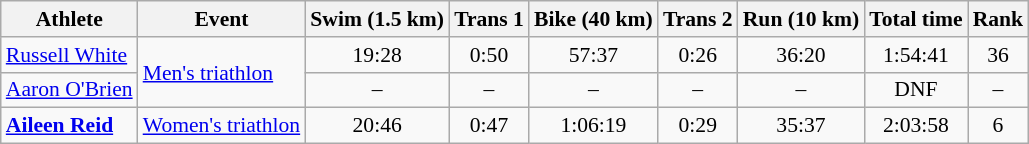<table class="wikitable" style="font-size:90%;">
<tr>
<th>Athlete</th>
<th>Event</th>
<th>Swim (1.5 km)</th>
<th>Trans 1</th>
<th>Bike (40 km)</th>
<th>Trans 2</th>
<th>Run (10 km)</th>
<th>Total time</th>
<th>Rank</th>
</tr>
<tr align=center>
<td align=left><a href='#'>Russell White</a></td>
<td style="text-align:left;" rowspan="2"><a href='#'>Men's triathlon</a></td>
<td>19:28</td>
<td>0:50</td>
<td>57:37</td>
<td>0:26</td>
<td>36:20</td>
<td>1:54:41</td>
<td>36</td>
</tr>
<tr align=center>
<td align=left><a href='#'>Aaron O'Brien</a></td>
<td>–</td>
<td>–</td>
<td>–</td>
<td>–</td>
<td>–</td>
<td>DNF</td>
<td>–</td>
</tr>
<tr align=center>
<td align=left><strong><a href='#'>Aileen Reid</a></strong></td>
<td><a href='#'>Women's triathlon</a></td>
<td>20:46</td>
<td>0:47</td>
<td>1:06:19</td>
<td>0:29</td>
<td>35:37</td>
<td>2:03:58</td>
<td>6</td>
</tr>
</table>
